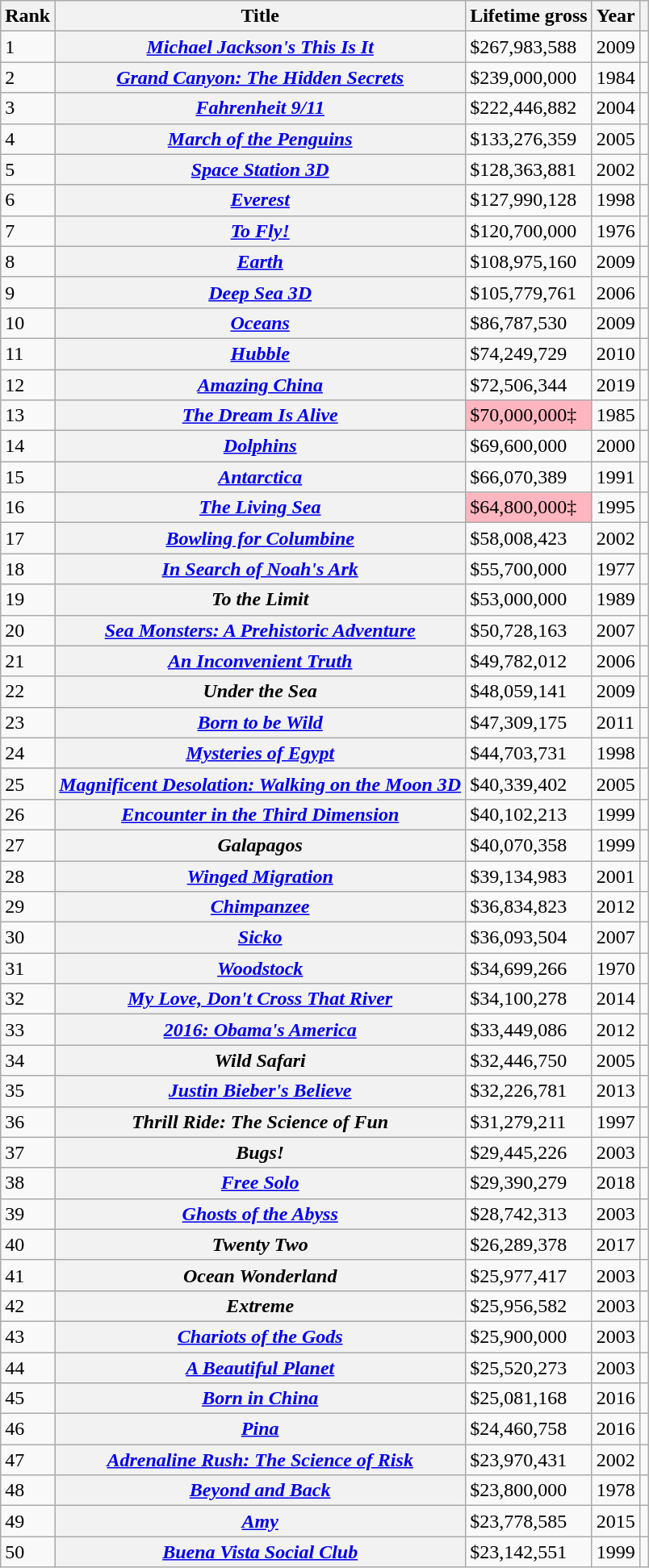<table class="wikitable sortable plainrowheaders sticky-header col4right col5center col6center" style="margin:auto; margin:auto;">
<tr>
<th>Rank</th>
<th class="unsortable">Title</th>
<th class="unsortable">Lifetime gross</th>
<th>Year</th>
<th class="unsortable"></th>
</tr>
<tr>
<td>1</td>
<th scope="row"><em><a href='#'>Michael Jackson's This Is It</a></em></th>
<td>$267,983,588</td>
<td>2009</td>
<td></td>
</tr>
<tr>
<td>2</td>
<th scope="row"><em><a href='#'>Grand Canyon: The Hidden Secrets</a></em></th>
<td>$239,000,000</td>
<td>1984</td>
<td></td>
</tr>
<tr>
<td>3</td>
<th scope="row"><em><a href='#'>Fahrenheit 9/11</a></em></th>
<td>$222,446,882</td>
<td>2004</td>
<td></td>
</tr>
<tr>
<td>4</td>
<th scope="row"><em><a href='#'>March of the Penguins</a></em> </th>
<td>$133,276,359</td>
<td>2005</td>
<td></td>
</tr>
<tr>
<td>5</td>
<th scope="row"><em><a href='#'>Space Station 3D</a></em></th>
<td>$128,363,881</td>
<td>2002</td>
<td></td>
</tr>
<tr>
<td>6</td>
<th scope="row"><em><a href='#'>Everest</a></em></th>
<td>$127,990,128</td>
<td>1998</td>
<td></td>
</tr>
<tr>
<td>7</td>
<th scope="row"><em><a href='#'>To Fly!</a></em></th>
<td>$120,700,000</td>
<td>1976</td>
<td></td>
</tr>
<tr>
<td>8</td>
<th scope="row"><em><a href='#'>Earth</a></em></th>
<td>$108,975,160</td>
<td>2009</td>
<td></td>
</tr>
<tr>
<td>9</td>
<th scope="row"><em><a href='#'>Deep Sea 3D</a></em></th>
<td>$105,779,761</td>
<td>2006</td>
<td></td>
</tr>
<tr>
<td>10</td>
<th scope="row"><em><a href='#'>Oceans</a></em></th>
<td>$86,787,530</td>
<td>2009</td>
<td></td>
</tr>
<tr>
<td>11</td>
<th scope="row"><em><a href='#'>Hubble</a></em></th>
<td>$74,249,729</td>
<td>2010</td>
<td></td>
</tr>
<tr>
<td>12</td>
<th scope="row"><em><a href='#'>Amazing China</a></em> </th>
<td>$72,506,344</td>
<td>2019</td>
<td></td>
</tr>
<tr>
<td>13</td>
<th scope="row"><em><a href='#'>The Dream Is Alive</a></em></th>
<td style="background:#FFB6C1;">$70,000,000‡</td>
<td>1985</td>
<td></td>
</tr>
<tr>
<td>14</td>
<th scope="row"><em><a href='#'>Dolphins</a></em></th>
<td>$69,600,000</td>
<td>2000</td>
<td></td>
</tr>
<tr>
<td>15</td>
<th scope="row"><em><a href='#'>Antarctica</a></em></th>
<td>$66,070,389</td>
<td>1991</td>
<td></td>
</tr>
<tr>
<td>16</td>
<th scope="row"><em><a href='#'>The Living Sea</a></em></th>
<td style="background:#FFB6C1;">$64,800,000‡</td>
<td>1995</td>
<td></td>
</tr>
<tr>
<td>17</td>
<th scope="row"><em><a href='#'>Bowling for Columbine</a></em></th>
<td>$58,008,423</td>
<td>2002</td>
<td></td>
</tr>
<tr>
<td>18</td>
<th scope="row"><em><a href='#'>In Search of Noah's Ark</a></em></th>
<td>$55,700,000</td>
<td>1977</td>
<td></td>
</tr>
<tr>
<td>19</td>
<th scope="row"><em>To the Limit</em></th>
<td>$53,000,000</td>
<td>1989</td>
<td></td>
</tr>
<tr>
<td>20</td>
<th scope="row"><em><a href='#'>Sea Monsters: A Prehistoric Adventure</a></em></th>
<td>$50,728,163</td>
<td>2007</td>
<td></td>
</tr>
<tr>
<td>21</td>
<th scope="row"><em><a href='#'>An Inconvenient Truth</a></em></th>
<td>$49,782,012</td>
<td>2006</td>
<td></td>
</tr>
<tr>
<td>22</td>
<th scope="row"><em>Under the Sea</em></th>
<td>$48,059,141</td>
<td>2009</td>
<td></td>
</tr>
<tr>
<td>23</td>
<th scope="row"><em><a href='#'>Born to be Wild</a></em></th>
<td>$47,309,175</td>
<td>2011</td>
<td></td>
</tr>
<tr>
<td>24</td>
<th scope="row"><em><a href='#'>Mysteries of Egypt</a></em></th>
<td>$44,703,731</td>
<td>1998</td>
<td></td>
</tr>
<tr>
<td>25</td>
<th scope="row"><em><a href='#'>Magnificent Desolation: Walking on the Moon 3D</a></em></th>
<td>$40,339,402</td>
<td>2005</td>
<td></td>
</tr>
<tr>
<td>26</td>
<th scope="row"><em><a href='#'>Encounter in the Third Dimension</a></em></th>
<td>$40,102,213</td>
<td>1999</td>
<td></td>
</tr>
<tr>
<td>27</td>
<th scope="row"><em>Galapagos</em></th>
<td>$40,070,358</td>
<td>1999</td>
<td></td>
</tr>
<tr>
<td>28</td>
<th scope="row"><em><a href='#'>Winged Migration</a></em></th>
<td>$39,134,983</td>
<td>2001</td>
<td></td>
</tr>
<tr>
<td>29</td>
<th scope="row"><em><a href='#'>Chimpanzee</a></em></th>
<td>$36,834,823</td>
<td>2012</td>
<td></td>
</tr>
<tr>
<td>30</td>
<th scope="row"><em><a href='#'>Sicko</a></em></th>
<td>$36,093,504</td>
<td>2007</td>
<td></td>
</tr>
<tr>
<td>31</td>
<th scope="row"><em><a href='#'>Woodstock</a></em></th>
<td>$34,699,266</td>
<td>1970</td>
<td></td>
</tr>
<tr>
<td>32</td>
<th scope="row"><em><a href='#'>My Love, Don't Cross That River</a></em></th>
<td>$34,100,278</td>
<td>2014</td>
<td></td>
</tr>
<tr>
<td>33</td>
<th scope="row"><em><a href='#'>2016: Obama's America</a></em></th>
<td>$33,449,086</td>
<td>2012</td>
<td></td>
</tr>
<tr>
<td>34</td>
<th scope="row"><em>Wild Safari</em></th>
<td>$32,446,750</td>
<td>2005</td>
<td></td>
</tr>
<tr>
<td>35</td>
<th scope="row"><em><a href='#'>Justin Bieber's Believe</a></em></th>
<td>$32,226,781</td>
<td>2013</td>
<td></td>
</tr>
<tr>
<td>36</td>
<th scope="row"><em>Thrill Ride: The Science of Fun</em></th>
<td>$31,279,211</td>
<td>1997</td>
<td></td>
</tr>
<tr>
<td>37</td>
<th scope="row"><em>Bugs!</em></th>
<td>$29,445,226</td>
<td>2003</td>
<td></td>
</tr>
<tr>
<td>38</td>
<th scope="row"><em><a href='#'>Free Solo</a></em></th>
<td>$29,390,279</td>
<td>2018</td>
<td></td>
</tr>
<tr>
<td>39</td>
<th scope="row"><em><a href='#'>Ghosts of the Abyss</a></em></th>
<td>$28,742,313</td>
<td>2003</td>
<td></td>
</tr>
<tr>
<td>40</td>
<th scope="row"><em>Twenty Two</em></th>
<td>$26,289,378</td>
<td>2017</td>
<td></td>
</tr>
<tr>
<td>41</td>
<th scope="row"><em>Ocean Wonderland</em></th>
<td>$25,977,417</td>
<td>2003</td>
<td></td>
</tr>
<tr>
<td>42</td>
<th scope="row"><em>Extreme</em></th>
<td>$25,956,582</td>
<td>2003</td>
<td></td>
</tr>
<tr>
<td>43</td>
<th scope="row"><em><a href='#'>Chariots of the Gods</a></em> </th>
<td>$25,900,000</td>
<td>2003</td>
<td></td>
</tr>
<tr>
<td>44</td>
<th scope="row"><em><a href='#'>A Beautiful Planet</a></em></th>
<td>$25,520,273</td>
<td>2003</td>
<td></td>
</tr>
<tr>
<td>45</td>
<th scope="row"><em><a href='#'>Born in China</a></em></th>
<td>$25,081,168</td>
<td>2016</td>
<td></td>
</tr>
<tr>
<td>46</td>
<th scope="row"><em><a href='#'>Pina</a></em></th>
<td>$24,460,758</td>
<td>2016</td>
<td></td>
</tr>
<tr>
<td>47</td>
<th scope="row"><em><a href='#'>Adrenaline Rush: The Science of Risk</a></em></th>
<td>$23,970,431</td>
<td>2002</td>
<td></td>
</tr>
<tr>
<td>48</td>
<th scope="row"><em><a href='#'>Beyond and Back</a></em></th>
<td>$23,800,000</td>
<td>1978</td>
<td></td>
</tr>
<tr>
<td>49</td>
<th scope="row"><em><a href='#'>Amy</a></em></th>
<td>$23,778,585</td>
<td>2015</td>
<td></td>
</tr>
<tr>
<td>50</td>
<th scope="row"><em><a href='#'>Buena Vista Social Club</a></em></th>
<td>$23,142,551</td>
<td>1999</td>
<td></td>
</tr>
</table>
